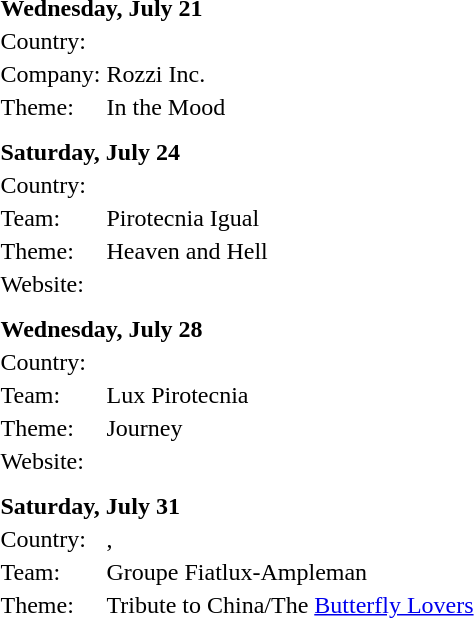<table border="0">
<tr>
<td colspan="2"><strong>Wednesday, July 21</strong></td>
</tr>
<tr>
<td>Country:</td>
<td></td>
</tr>
<tr>
<td>Company:</td>
<td>Rozzi Inc.</td>
</tr>
<tr>
<td>Theme:</td>
<td>In the Mood</td>
</tr>
<tr>
<td colspan="2"></td>
</tr>
<tr>
<td></td>
</tr>
<tr>
<td colspan="2"><strong>Saturday, July 24</strong></td>
</tr>
<tr>
<td>Country:</td>
<td></td>
</tr>
<tr>
<td>Team:</td>
<td>Pirotecnia Igual</td>
</tr>
<tr>
<td>Theme:</td>
<td>Heaven and Hell</td>
</tr>
<tr>
<td>Website:</td>
<td></td>
</tr>
<tr>
<td colspan="2"></td>
</tr>
<tr>
<td></td>
</tr>
<tr>
<td colspan="2"><strong>Wednesday, July 28</strong></td>
</tr>
<tr>
<td>Country:</td>
<td></td>
</tr>
<tr>
<td>Team:</td>
<td>Lux Pirotecnia</td>
</tr>
<tr>
<td>Theme:</td>
<td>Journey</td>
</tr>
<tr>
<td>Website:</td>
<td></td>
</tr>
<tr>
<td colspan="2"></td>
</tr>
<tr>
<td></td>
</tr>
<tr>
<td colspan="2"><strong>Saturday, July 31</strong></td>
</tr>
<tr>
<td>Country:</td>
<td>, </td>
</tr>
<tr>
<td>Team:</td>
<td>Groupe Fiatlux-Ampleman</td>
</tr>
<tr>
<td>Theme:</td>
<td>Tribute to China/The <a href='#'>Butterfly Lovers</a></td>
</tr>
<tr>
<td colspan="2"></td>
</tr>
</table>
